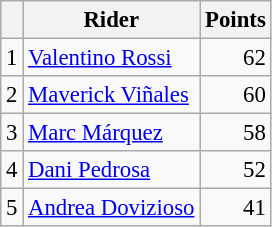<table class="wikitable" style="font-size: 95%;">
<tr>
<th></th>
<th>Rider</th>
<th>Points</th>
</tr>
<tr>
<td align=center>1</td>
<td> <a href='#'>Valentino Rossi</a></td>
<td align=right>62</td>
</tr>
<tr>
<td align=center>2</td>
<td> <a href='#'>Maverick Viñales</a></td>
<td align=right>60</td>
</tr>
<tr>
<td align=center>3</td>
<td> <a href='#'>Marc Márquez</a></td>
<td align=right>58</td>
</tr>
<tr>
<td align=center>4</td>
<td> <a href='#'>Dani Pedrosa</a></td>
<td align=right>52</td>
</tr>
<tr>
<td align=center>5</td>
<td> <a href='#'>Andrea Dovizioso</a></td>
<td align=right>41</td>
</tr>
</table>
